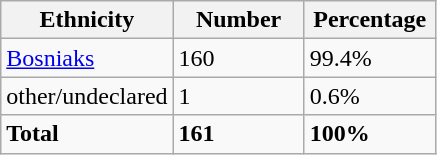<table class="wikitable">
<tr>
<th width="100px">Ethnicity</th>
<th width="80px">Number</th>
<th width="80px">Percentage</th>
</tr>
<tr>
<td><a href='#'>Bosniaks</a></td>
<td>160</td>
<td>99.4%</td>
</tr>
<tr>
<td>other/undeclared</td>
<td>1</td>
<td>0.6%</td>
</tr>
<tr>
<td><strong>Total</strong></td>
<td><strong>161</strong></td>
<td><strong>100%</strong></td>
</tr>
</table>
